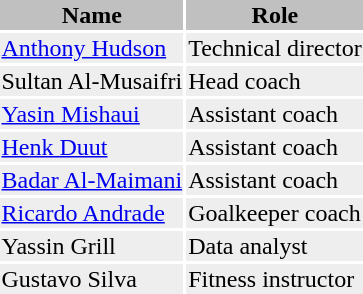<table class="toccolours">
<tr>
<th style="background:silver;">Name</th>
<th style="background:silver;">Role</th>
</tr>
<tr style="background:#eee;">
<td> <a href='#'>Anthony Hudson</a></td>
<td>Technical director</td>
</tr>
<tr style="background:#eee;">
<td> Sultan Al-Musaifri</td>
<td>Head coach</td>
</tr>
<tr style="background:#eee;">
<td> <a href='#'>Yasin Mishaui</a></td>
<td>Assistant coach</td>
</tr>
<tr style="background:#eee;">
<td> <a href='#'>Henk Duut</a></td>
<td>Assistant coach</td>
</tr>
<tr style="background:#eee;">
<td> <a href='#'>Badar Al-Maimani</a></td>
<td>Assistant coach</td>
</tr>
<tr style="background:#eee;">
<td> <a href='#'>Ricardo Andrade</a></td>
<td>Goalkeeper coach</td>
</tr>
<tr style="background:#eee;">
<td> Yassin Grill</td>
<td>Data analyst</td>
</tr>
<tr style="background:#eee;">
<td> Gustavo Silva</td>
<td>Fitness instructor</td>
</tr>
</table>
